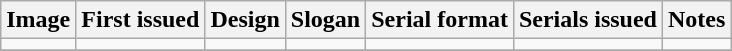<table class="wikitable">
<tr>
<th>Image</th>
<th>First issued</th>
<th>Design</th>
<th>Slogan</th>
<th>Serial format</th>
<th>Serials issued</th>
<th>Notes</th>
</tr>
<tr>
<td></td>
<td></td>
<td></td>
<td></td>
<td></td>
<td></td>
<td></td>
</tr>
<tr>
</tr>
</table>
